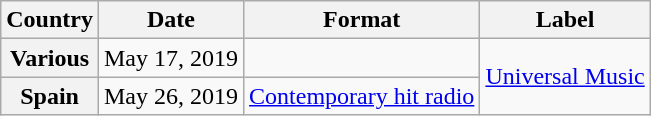<table class="wikitable plainrowheaders">
<tr>
<th>Country</th>
<th>Date</th>
<th>Format</th>
<th>Label</th>
</tr>
<tr>
<th scope="row">Various</th>
<td>May 17, 2019</td>
<td></td>
<td rowspan="2"><a href='#'>Universal Music</a></td>
</tr>
<tr>
<th scope="row">Spain</th>
<td>May 26, 2019</td>
<td><a href='#'>Contemporary hit radio</a></td>
</tr>
</table>
